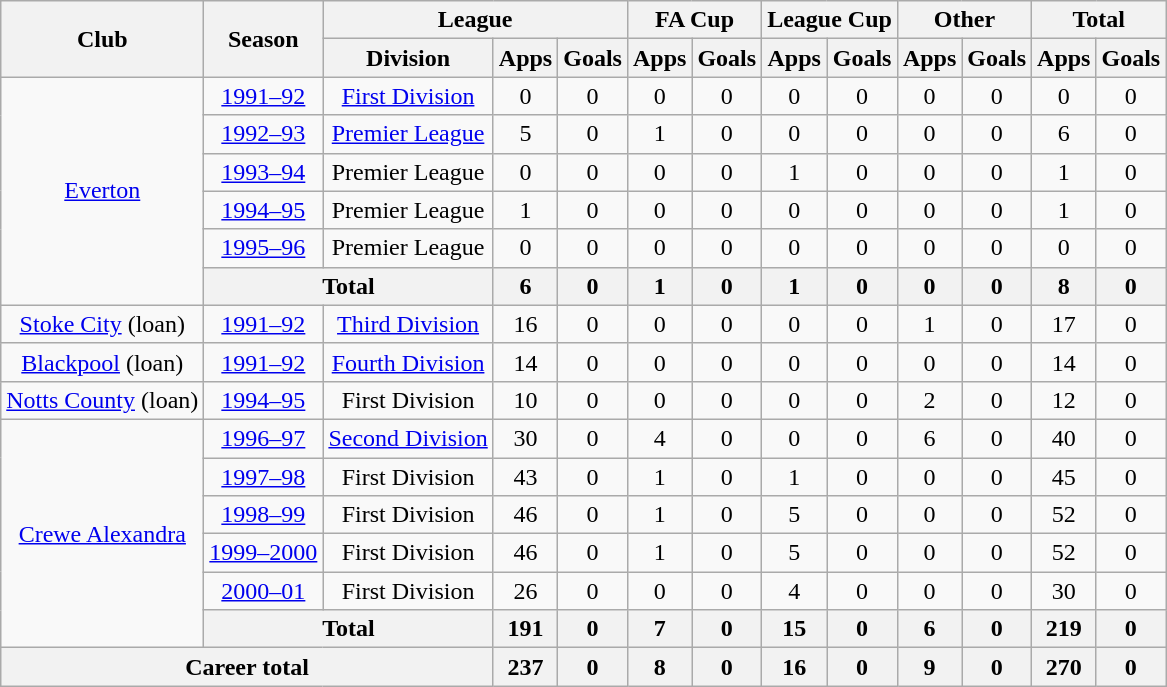<table class="wikitable" style="text-align:center">
<tr>
<th rowspan="2">Club</th>
<th rowspan="2">Season</th>
<th colspan="3">League</th>
<th colspan="2">FA Cup</th>
<th colspan="2">League Cup</th>
<th colspan="2">Other</th>
<th colspan="2">Total</th>
</tr>
<tr>
<th>Division</th>
<th>Apps</th>
<th>Goals</th>
<th>Apps</th>
<th>Goals</th>
<th>Apps</th>
<th>Goals</th>
<th>Apps</th>
<th>Goals</th>
<th>Apps</th>
<th>Goals</th>
</tr>
<tr>
<td rowspan="6"><a href='#'>Everton</a></td>
<td><a href='#'>1991–92</a></td>
<td><a href='#'>First Division</a></td>
<td>0</td>
<td>0</td>
<td>0</td>
<td>0</td>
<td>0</td>
<td>0</td>
<td>0</td>
<td>0</td>
<td>0</td>
<td>0</td>
</tr>
<tr>
<td><a href='#'>1992–93</a></td>
<td><a href='#'>Premier League</a></td>
<td>5</td>
<td>0</td>
<td>1</td>
<td>0</td>
<td>0</td>
<td>0</td>
<td>0</td>
<td>0</td>
<td>6</td>
<td>0</td>
</tr>
<tr>
<td><a href='#'>1993–94</a></td>
<td>Premier League</td>
<td>0</td>
<td>0</td>
<td>0</td>
<td>0</td>
<td>1</td>
<td>0</td>
<td>0</td>
<td>0</td>
<td>1</td>
<td>0</td>
</tr>
<tr>
<td><a href='#'>1994–95</a></td>
<td>Premier League</td>
<td>1</td>
<td>0</td>
<td>0</td>
<td>0</td>
<td>0</td>
<td>0</td>
<td>0</td>
<td>0</td>
<td>1</td>
<td>0</td>
</tr>
<tr>
<td><a href='#'>1995–96</a></td>
<td>Premier League</td>
<td>0</td>
<td>0</td>
<td>0</td>
<td>0</td>
<td>0</td>
<td>0</td>
<td>0</td>
<td>0</td>
<td>0</td>
<td>0</td>
</tr>
<tr>
<th colspan="2">Total</th>
<th>6</th>
<th>0</th>
<th>1</th>
<th>0</th>
<th>1</th>
<th>0</th>
<th>0</th>
<th>0</th>
<th>8</th>
<th>0</th>
</tr>
<tr>
<td><a href='#'>Stoke City</a> (loan)</td>
<td><a href='#'>1991–92</a></td>
<td><a href='#'>Third Division</a></td>
<td>16</td>
<td>0</td>
<td>0</td>
<td>0</td>
<td>0</td>
<td>0</td>
<td>1</td>
<td>0</td>
<td>17</td>
<td>0</td>
</tr>
<tr>
<td><a href='#'>Blackpool</a> (loan)</td>
<td><a href='#'>1991–92</a></td>
<td><a href='#'>Fourth Division</a></td>
<td>14</td>
<td>0</td>
<td>0</td>
<td>0</td>
<td>0</td>
<td>0</td>
<td>0</td>
<td>0</td>
<td>14</td>
<td>0</td>
</tr>
<tr>
<td><a href='#'>Notts County</a> (loan)</td>
<td><a href='#'>1994–95</a></td>
<td>First Division</td>
<td>10</td>
<td>0</td>
<td>0</td>
<td>0</td>
<td>0</td>
<td>0</td>
<td>2</td>
<td>0</td>
<td>12</td>
<td>0</td>
</tr>
<tr>
<td rowspan="6"><a href='#'>Crewe Alexandra</a></td>
<td><a href='#'>1996–97</a></td>
<td><a href='#'>Second Division</a></td>
<td>30</td>
<td>0</td>
<td>4</td>
<td>0</td>
<td>0</td>
<td>0</td>
<td>6</td>
<td>0</td>
<td>40</td>
<td>0</td>
</tr>
<tr>
<td><a href='#'>1997–98</a></td>
<td>First Division</td>
<td>43</td>
<td>0</td>
<td>1</td>
<td>0</td>
<td>1</td>
<td>0</td>
<td>0</td>
<td>0</td>
<td>45</td>
<td>0</td>
</tr>
<tr>
<td><a href='#'>1998–99</a></td>
<td>First Division</td>
<td>46</td>
<td>0</td>
<td>1</td>
<td>0</td>
<td>5</td>
<td>0</td>
<td>0</td>
<td>0</td>
<td>52</td>
<td>0</td>
</tr>
<tr>
<td><a href='#'>1999–2000</a></td>
<td>First Division</td>
<td>46</td>
<td>0</td>
<td>1</td>
<td>0</td>
<td>5</td>
<td>0</td>
<td>0</td>
<td>0</td>
<td>52</td>
<td>0</td>
</tr>
<tr>
<td><a href='#'>2000–01</a></td>
<td>First Division</td>
<td>26</td>
<td>0</td>
<td>0</td>
<td>0</td>
<td>4</td>
<td>0</td>
<td>0</td>
<td>0</td>
<td>30</td>
<td>0</td>
</tr>
<tr>
<th colspan="2">Total</th>
<th>191</th>
<th>0</th>
<th>7</th>
<th>0</th>
<th>15</th>
<th>0</th>
<th>6</th>
<th>0</th>
<th>219</th>
<th>0</th>
</tr>
<tr>
<th colspan="3">Career total</th>
<th>237</th>
<th>0</th>
<th>8</th>
<th>0</th>
<th>16</th>
<th>0</th>
<th>9</th>
<th>0</th>
<th>270</th>
<th>0</th>
</tr>
</table>
